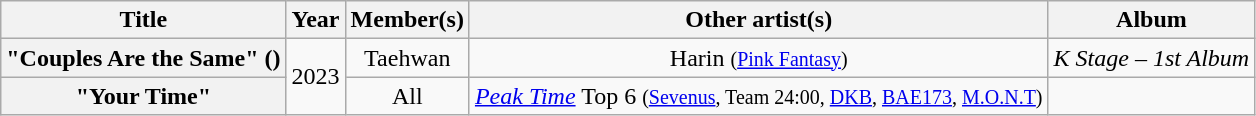<table class="wikitable plainrowheaders" style="text-align:center">
<tr>
<th scope="col">Title</th>
<th scope="col">Year</th>
<th>Member(s)</th>
<th>Other artist(s)</th>
<th scope="col">Album</th>
</tr>
<tr>
<th scope="row">"Couples Are the Same" ()</th>
<td rowspan="2">2023</td>
<td>Taehwan</td>
<td>Harin <small>(<a href='#'>Pink Fantasy</a>)</small></td>
<td><em>K Stage – 1st Album</em></td>
</tr>
<tr>
<th scope="row">"Your Time"</th>
<td>All</td>
<td><em><a href='#'>Peak Time</a></em> Top 6 <small>(<a href='#'>Sevenus</a>, Team 24:00, <a href='#'>DKB</a>, <a href='#'>BAE173</a>, <a href='#'>M.O.N.T</a>)</small></td>
<td></td>
</tr>
</table>
